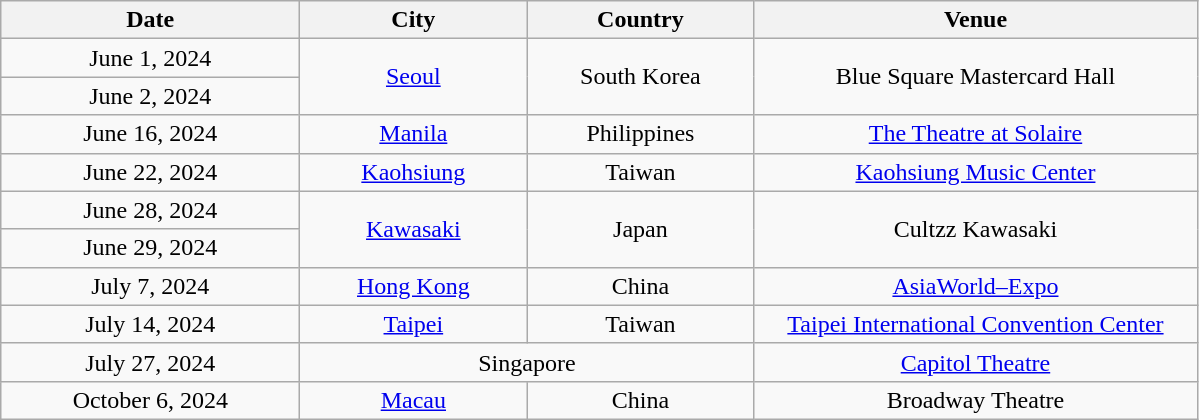<table class="wikitable" style="text-align:center">
<tr>
<th scope="col" style="width:12em">Date</th>
<th scope="col" style="width:9em">City</th>
<th scope="col" style="width:9em">Country</th>
<th scope="col" style="width:18em">Venue</th>
</tr>
<tr>
<td>June 1, 2024</td>
<td rowspan="2"><a href='#'>Seoul</a></td>
<td rowspan="2">South Korea</td>
<td rowspan="2">Blue Square Mastercard Hall</td>
</tr>
<tr>
<td>June 2, 2024</td>
</tr>
<tr>
<td>June 16, 2024</td>
<td><a href='#'>Manila</a></td>
<td>Philippines</td>
<td><a href='#'>The Theatre at Solaire</a></td>
</tr>
<tr>
<td>June 22, 2024</td>
<td><a href='#'>Kaohsiung</a></td>
<td>Taiwan</td>
<td><a href='#'>Kaohsiung Music Center</a></td>
</tr>
<tr>
<td>June 28, 2024</td>
<td rowspan="2"><a href='#'>Kawasaki</a></td>
<td rowspan="2">Japan</td>
<td rowspan="2">Cultzz Kawasaki</td>
</tr>
<tr>
<td>June 29, 2024</td>
</tr>
<tr>
<td>July 7, 2024</td>
<td><a href='#'>Hong Kong</a></td>
<td>China</td>
<td><a href='#'>AsiaWorld–Expo</a></td>
</tr>
<tr>
<td>July 14, 2024</td>
<td><a href='#'>Taipei</a></td>
<td>Taiwan</td>
<td><a href='#'>Taipei International Convention Center</a></td>
</tr>
<tr>
<td>July 27, 2024</td>
<td colspan="2">Singapore</td>
<td><a href='#'>Capitol Theatre</a></td>
</tr>
<tr>
<td>October 6, 2024</td>
<td><a href='#'>Macau</a></td>
<td>China</td>
<td>Broadway Theatre</td>
</tr>
</table>
